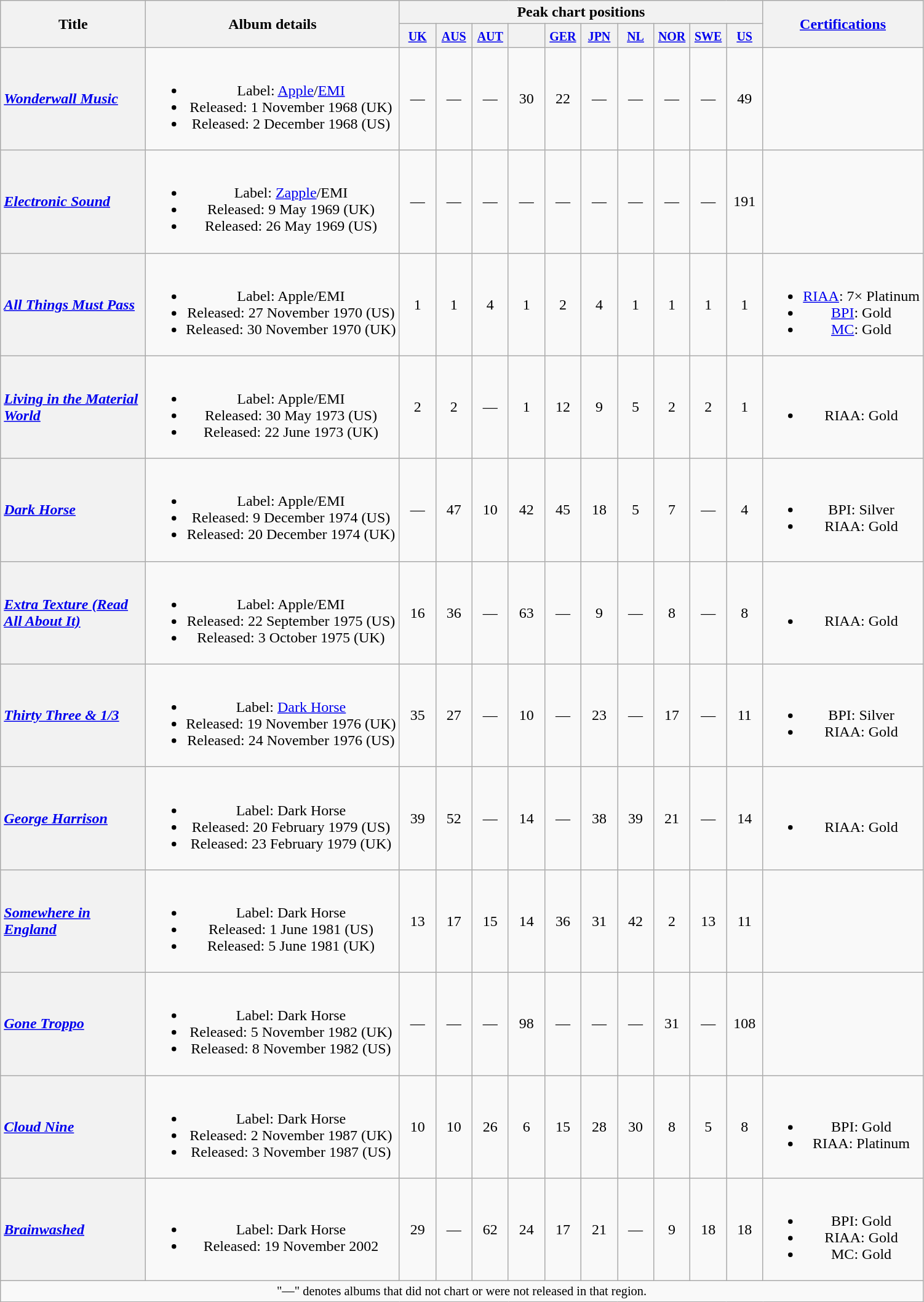<table class="wikitable plainrowheaders" style="text-align:center;">
<tr>
<th scope="col" rowspan="2" style="width:150px;">Title</th>
<th scope="col" rowspan="2">Album details</th>
<th scope="col" colspan="10">Peak chart positions</th>
<th scope="col" rowspan="2"><a href='#'>Certifications</a></th>
</tr>
<tr>
<th scope="col" style="width:2em"><small><a href='#'>UK</a><br></small></th>
<th scope="col" style="width:2em"><small><a href='#'>AUS</a><br></small></th>
<th scope="col" style="width:2em"><small><a href='#'>AUT</a><br></small></th>
<th scope="col" style="width:2em"></th>
<th scope="col" style="width:2em"><small><a href='#'>GER</a><br></small></th>
<th scope="col" style="width:2em"><small><a href='#'>JPN</a><br></small></th>
<th scope="col" style="width:2em"><small><a href='#'>NL</a><br></small></th>
<th scope="col" style="width:2em"><small><a href='#'>NOR</a><br></small></th>
<th scope="col" style="width:2em"><small><a href='#'>SWE</a><br></small></th>
<th scope="col" style="width:2em"><small><a href='#'>US</a><br></small></th>
</tr>
<tr>
<th scope="row" style="text-align:left;"><em><a href='#'>Wonderwall Music</a></em></th>
<td><br><ul><li>Label: <a href='#'>Apple</a>/<a href='#'>EMI</a></li><li>Released: 1 November 1968 (UK)</li><li>Released: 2 December 1968 (US)</li></ul></td>
<td>—</td>
<td>—</td>
<td>—</td>
<td>30</td>
<td>22</td>
<td>—</td>
<td>—</td>
<td>—</td>
<td>—</td>
<td>49</td>
<td></td>
</tr>
<tr>
<th scope="row" style="text-align:left;"><em><a href='#'>Electronic Sound</a></em></th>
<td><br><ul><li>Label: <a href='#'>Zapple</a>/EMI</li><li>Released: 9 May 1969 (UK)</li><li>Released: 26 May 1969 (US)</li></ul></td>
<td>—</td>
<td>—</td>
<td>—</td>
<td>—</td>
<td>—</td>
<td>—</td>
<td>—</td>
<td>—</td>
<td>—</td>
<td>191</td>
<td></td>
</tr>
<tr>
<th scope="row" style="text-align:left;"><em><a href='#'>All Things Must Pass</a></em></th>
<td><br><ul><li>Label: Apple/EMI</li><li>Released: 27 November 1970 (US)</li><li>Released: 30 November 1970 (UK)</li></ul></td>
<td>1</td>
<td>1</td>
<td>4</td>
<td>1</td>
<td>2</td>
<td>4</td>
<td>1</td>
<td>1</td>
<td>1</td>
<td>1</td>
<td><br><ul><li><a href='#'>RIAA</a>: 7× Platinum</li><li><a href='#'>BPI</a>: Gold</li><li><a href='#'>MC</a>: Gold</li></ul></td>
</tr>
<tr>
<th scope="row" style="text-align:left;"><em><a href='#'>Living in the Material World</a></em></th>
<td><br><ul><li>Label: Apple/EMI</li><li>Released: 30 May 1973 (US)</li><li>Released: 22 June 1973 (UK)</li></ul></td>
<td>2</td>
<td>2</td>
<td>—</td>
<td>1</td>
<td>12</td>
<td>9</td>
<td>5</td>
<td>2</td>
<td>2</td>
<td>1</td>
<td><br><ul><li>RIAA: Gold</li></ul></td>
</tr>
<tr>
<th scope="row" style="text-align:left;"><em><a href='#'>Dark Horse</a></em></th>
<td><br><ul><li>Label: Apple/EMI</li><li>Released: 9 December 1974 (US)</li><li>Released: 20 December 1974 (UK)</li></ul></td>
<td>—</td>
<td>47</td>
<td>10</td>
<td>42</td>
<td>45</td>
<td>18</td>
<td>5</td>
<td>7</td>
<td>—</td>
<td>4</td>
<td><br><ul><li>BPI: Silver</li><li>RIAA: Gold</li></ul></td>
</tr>
<tr>
<th scope="row" style="text-align:left;"><em><a href='#'>Extra Texture (Read All About It)</a></em></th>
<td><br><ul><li>Label: Apple/EMI</li><li>Released: 22 September 1975 (US)</li><li>Released: 3 October 1975 (UK)</li></ul></td>
<td>16</td>
<td>36</td>
<td>—</td>
<td>63</td>
<td>—</td>
<td>9</td>
<td>—</td>
<td>8</td>
<td>—</td>
<td>8</td>
<td><br><ul><li>RIAA: Gold</li></ul></td>
</tr>
<tr>
<th scope="row" style="text-align:left;"><em><a href='#'>Thirty Three & 1/3</a></em></th>
<td><br><ul><li>Label: <a href='#'>Dark Horse</a></li><li>Released: 19 November 1976 (UK)</li><li>Released: 24 November 1976 (US)</li></ul></td>
<td>35</td>
<td>27</td>
<td>—</td>
<td>10</td>
<td>—</td>
<td>23</td>
<td>—</td>
<td>17</td>
<td>—</td>
<td>11</td>
<td><br><ul><li>BPI: Silver</li><li>RIAA: Gold</li></ul></td>
</tr>
<tr>
<th scope="row" style="text-align:left;"><em><a href='#'>George Harrison</a></em></th>
<td><br><ul><li>Label: Dark Horse</li><li>Released: 20 February 1979 (US)</li><li>Released: 23 February 1979 (UK)</li></ul></td>
<td>39</td>
<td>52</td>
<td>—</td>
<td>14</td>
<td>—</td>
<td>38</td>
<td>39</td>
<td>21</td>
<td>—</td>
<td>14</td>
<td><br><ul><li>RIAA: Gold</li></ul></td>
</tr>
<tr>
<th scope="row" style="text-align:left;"><em><a href='#'>Somewhere in England</a></em></th>
<td><br><ul><li>Label: Dark Horse</li><li>Released: 1 June 1981 (US)</li><li>Released: 5 June 1981 (UK)</li></ul></td>
<td>13</td>
<td>17</td>
<td>15</td>
<td>14</td>
<td>36</td>
<td>31</td>
<td>42</td>
<td>2</td>
<td>13</td>
<td>11</td>
<td></td>
</tr>
<tr>
<th scope="row" style="text-align:left;"><em><a href='#'>Gone Troppo</a></em></th>
<td><br><ul><li>Label: Dark Horse</li><li>Released: 5 November 1982 (UK)</li><li>Released: 8 November 1982 (US)</li></ul></td>
<td>—</td>
<td>—</td>
<td>—</td>
<td>98</td>
<td>—</td>
<td>—</td>
<td>—</td>
<td>31</td>
<td>—</td>
<td>108</td>
<td></td>
</tr>
<tr>
<th scope="row" style="text-align:left;"><em><a href='#'>Cloud Nine</a></em></th>
<td><br><ul><li>Label: Dark Horse</li><li>Released: 2 November 1987 (UK)</li><li>Released: 3 November 1987 (US)</li></ul></td>
<td>10</td>
<td>10</td>
<td>26</td>
<td>6</td>
<td>15</td>
<td>28</td>
<td>30</td>
<td>8</td>
<td>5</td>
<td>8</td>
<td><br><ul><li>BPI: Gold</li><li>RIAA: Platinum</li></ul></td>
</tr>
<tr>
<th scope="row" style="text-align:left;"><em><a href='#'>Brainwashed</a></em></th>
<td><br><ul><li>Label: Dark Horse</li><li>Released: 19 November 2002</li></ul></td>
<td>29</td>
<td>—</td>
<td>62</td>
<td>24</td>
<td>17</td>
<td>21</td>
<td>—</td>
<td>9</td>
<td>18</td>
<td>18</td>
<td><br><ul><li>BPI: Gold</li><li>RIAA: Gold</li><li>MC: Gold</li></ul></td>
</tr>
<tr>
<td colspan="21" style="text-align:center;font-size:85%">"—" denotes albums that did not chart or were not released in that region.</td>
</tr>
</table>
